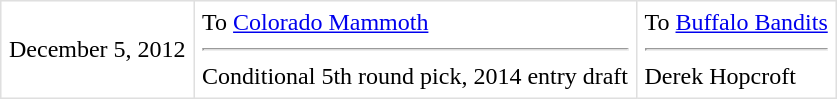<table border=1 style="border-collapse:collapse" bordercolor="#DFDFDF"  cellpadding="5">
<tr>
<td>December 5, 2012</td>
<td valign="top">To <a href='#'>Colorado Mammoth</a><hr>Conditional 5th round pick, 2014 entry draft</td>
<td valign="top">To <a href='#'>Buffalo Bandits</a><hr>Derek Hopcroft</td>
</tr>
</table>
